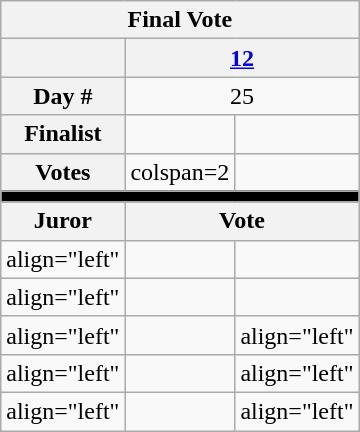<table class="wikitable nowrap" style="text-align:center; font-size:100%">
<tr>
<th colspan=4>Final Vote</th>
</tr>
<tr>
<th></th>
<th colspan=2><a href='#'>12</a></th>
</tr>
<tr>
<th>Day #</th>
<td colspan=2>25</td>
</tr>
<tr>
<th>Finalist</th>
<td></td>
<td></td>
</tr>
<tr>
<th>Votes</th>
<td>colspan=2 </td>
</tr>
<tr>
<td style="background:black;" colspan="3"></td>
</tr>
<tr>
<th>Juror</th>
<th colspan=4>Vote</th>
</tr>
<tr>
<td>align="left" </td>
<td></td>
<td></td>
</tr>
<tr>
<td>align="left" </td>
<td></td>
<td></td>
</tr>
<tr>
<td>align="left" </td>
<td></td>
<td>align="left" </td>
</tr>
<tr>
<td>align="left" </td>
<td></td>
<td>align="left" </td>
</tr>
<tr>
<td>align="left" </td>
<td></td>
<td>align="left" </td>
</tr>
</table>
